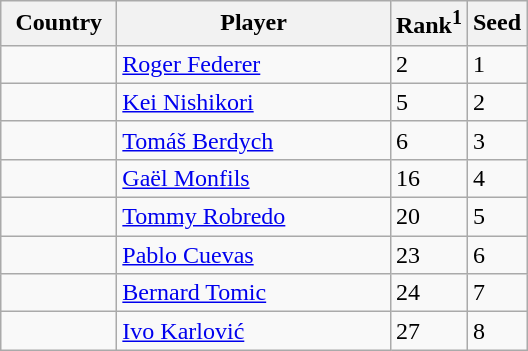<table class="wikitable" border="1">
<tr>
<th width="70">Country</th>
<th width="175">Player</th>
<th>Rank<sup>1</sup></th>
<th>Seed</th>
</tr>
<tr>
<td></td>
<td><a href='#'>Roger Federer</a></td>
<td>2</td>
<td>1</td>
</tr>
<tr>
<td></td>
<td><a href='#'>Kei Nishikori</a></td>
<td>5</td>
<td>2</td>
</tr>
<tr>
<td></td>
<td><a href='#'>Tomáš Berdych</a></td>
<td>6</td>
<td>3</td>
</tr>
<tr>
<td></td>
<td><a href='#'>Gaël Monfils</a></td>
<td>16</td>
<td>4</td>
</tr>
<tr>
<td></td>
<td><a href='#'>Tommy Robredo</a></td>
<td>20</td>
<td>5</td>
</tr>
<tr>
<td></td>
<td><a href='#'>Pablo Cuevas</a></td>
<td>23</td>
<td>6</td>
</tr>
<tr>
<td></td>
<td><a href='#'>Bernard Tomic</a></td>
<td>24</td>
<td>7</td>
</tr>
<tr>
<td></td>
<td><a href='#'>Ivo Karlović</a></td>
<td>27</td>
<td>8</td>
</tr>
</table>
